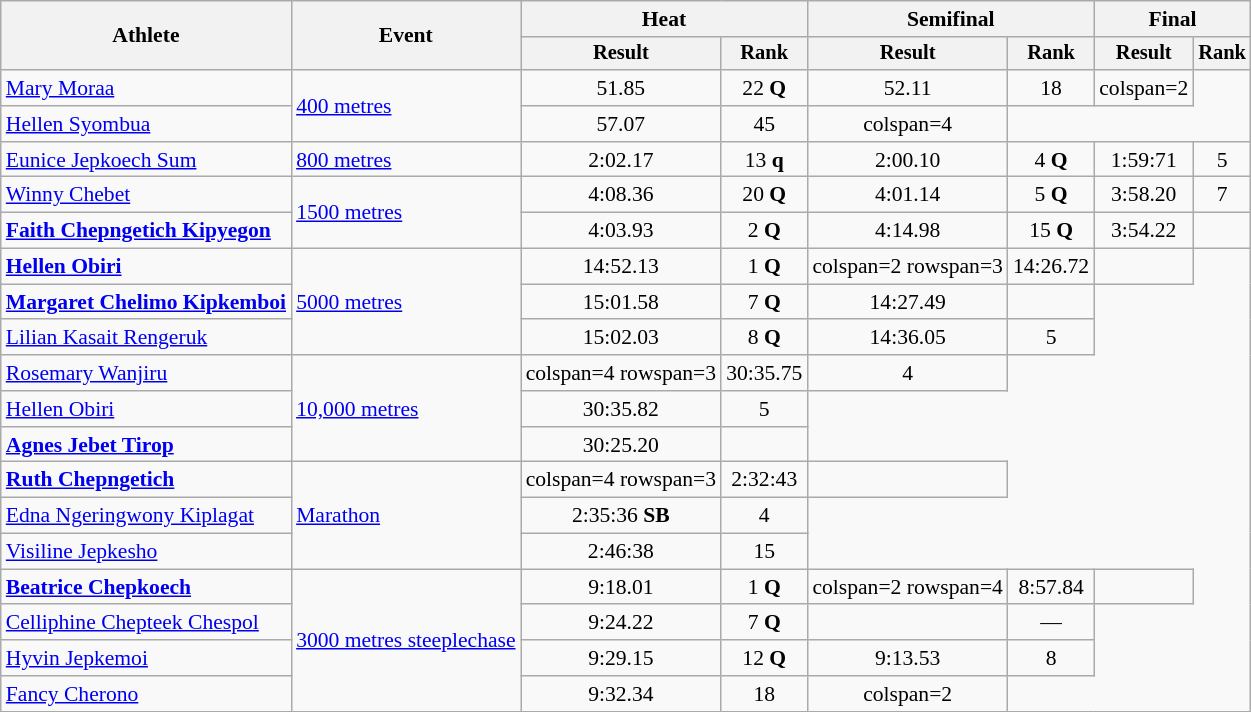<table class="wikitable" style="font-size:90%">
<tr>
<th rowspan="2">Athlete</th>
<th rowspan="2">Event</th>
<th colspan="2">Heat</th>
<th colspan="2">Semifinal</th>
<th colspan="2">Final</th>
</tr>
<tr style="font-size:95%">
<th>Result</th>
<th>Rank</th>
<th>Result</th>
<th>Rank</th>
<th>Result</th>
<th>Rank</th>
</tr>
<tr style=text-align:center>
<td style=text-align:left><a href='#'>Mary Moraa</a></td>
<td style=text-align:left rowspan=2><a href='#'>400 metres</a></td>
<td>51.85</td>
<td>22 <strong>Q</strong></td>
<td>52.11</td>
<td>18</td>
<td>colspan=2 </td>
</tr>
<tr style=text-align:center>
<td style=text-align:left><a href='#'>Hellen Syombua</a></td>
<td>57.07</td>
<td>45</td>
<td>colspan=4 </td>
</tr>
<tr style=text-align:center>
<td style=text-align:left><a href='#'>Eunice Jepkoech Sum</a></td>
<td style=text-align:left><a href='#'>800 metres</a></td>
<td>2:02.17</td>
<td>13 <strong>q</strong></td>
<td>2:00.10</td>
<td>4 <strong>Q</strong></td>
<td>1:59:71</td>
<td>5</td>
</tr>
<tr style=text-align:center>
<td style=text-align:left><a href='#'>Winny Chebet</a></td>
<td style=text-align:left rowspan=2><a href='#'>1500 metres</a></td>
<td>4:08.36</td>
<td>20 <strong>Q</strong></td>
<td>4:01.14</td>
<td>5 <strong>Q</strong></td>
<td>3:58.20 </td>
<td>7</td>
</tr>
<tr style=text-align:center>
<td style=text-align:left><strong><a href='#'>Faith Chepngetich Kipyegon</a></strong></td>
<td>4:03.93</td>
<td>2 <strong>Q</strong></td>
<td>4:14.98</td>
<td>15 <strong>Q</strong></td>
<td>3:54.22 <strong></strong></td>
<td></td>
</tr>
<tr style=text-align:center>
<td style=text-align:left><strong><a href='#'>Hellen Obiri</a></strong></td>
<td style=text-align:left rowspan=3><a href='#'>5000 metres</a></td>
<td>14:52.13</td>
<td>1 <strong>Q</strong></td>
<td>colspan=2 rowspan=3 </td>
<td>14:26.72 <strong></strong></td>
<td></td>
</tr>
<tr style=text-align:center>
<td style=text-align:left><strong><a href='#'>Margaret Chelimo Kipkemboi</a></strong></td>
<td>15:01.58</td>
<td>7 <strong>Q</strong></td>
<td>14:27.49 </td>
<td></td>
</tr>
<tr style=text-align:center>
<td style=text-align:left><a href='#'>Lilian Kasait Rengeruk</a></td>
<td>15:02.03</td>
<td>8 <strong>Q</strong></td>
<td>14:36.05 </td>
<td>5</td>
</tr>
<tr style=text-align:center>
<td style=text-align:left><a href='#'>Rosemary Wanjiru</a></td>
<td style=text-align:left rowspan=3><a href='#'>10,000 metres</a></td>
<td>colspan=4 rowspan=3 </td>
<td>30:35.75 </td>
<td>4</td>
</tr>
<tr style=text-align:center>
<td style=text-align:left><a href='#'>Hellen Obiri</a></td>
<td>30:35.82 </td>
<td>5</td>
</tr>
<tr style=text-align:center>
<td style=text-align:left><strong><a href='#'>Agnes Jebet Tirop</a></strong></td>
<td>30:25.20 </td>
<td></td>
</tr>
<tr style=text-align:center>
<td style=text-align:left><strong><a href='#'>Ruth Chepngetich</a></strong></td>
<td style=text-align:left rowspan=3><a href='#'>Marathon</a></td>
<td>colspan=4 rowspan=3 </td>
<td>2:32:43</td>
<td></td>
</tr>
<tr style=text-align:center>
<td style=text-align:left><a href='#'>Edna Ngeringwony Kiplagat</a></td>
<td>2:35:36 <strong>SB</strong></td>
<td>4</td>
</tr>
<tr style=text-align:center>
<td style=text-align:left><a href='#'>Visiline Jepkesho</a></td>
<td>2:46:38</td>
<td>15</td>
</tr>
<tr style=text-align:center>
<td style=text-align:left><strong><a href='#'>Beatrice Chepkoech</a></strong></td>
<td style=text-align:left rowspan=4><a href='#'>3000 metres steeplechase</a></td>
<td>9:18.01</td>
<td>1 <strong>Q</strong></td>
<td>colspan=2 rowspan=4</td>
<td>8:57.84 <strong></strong></td>
<td></td>
</tr>
<tr style=text-align:center>
<td style=text-align:left><a href='#'>Celliphine Chepteek Chespol</a></td>
<td>9:24.22</td>
<td>7 <strong>Q</strong></td>
<td></td>
<td>—</td>
</tr>
<tr style=text-align:center>
<td style=text-align:left><a href='#'>Hyvin Jepkemoi</a></td>
<td>9:29.15</td>
<td>12 <strong>Q</strong></td>
<td>9:13.53</td>
<td>8</td>
</tr>
<tr style=text-align:center>
<td style=text-align:left><a href='#'>Fancy Cherono</a></td>
<td>9:32.34</td>
<td>18</td>
<td>colspan=2 </td>
</tr>
</table>
